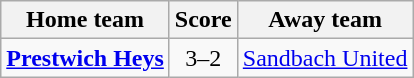<table class="wikitable" style="text-align: center">
<tr>
<th>Home team</th>
<th>Score</th>
<th>Away team</th>
</tr>
<tr>
<td><strong><a href='#'>Prestwich Heys</a></strong></td>
<td>3–2</td>
<td><a href='#'>Sandbach United</a></td>
</tr>
</table>
